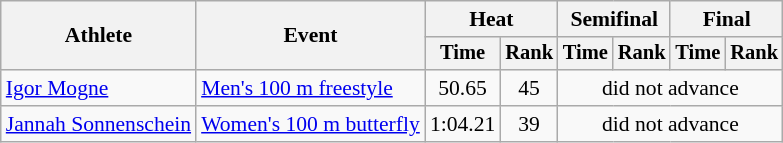<table class=wikitable style="font-size:90%">
<tr>
<th rowspan="2">Athlete</th>
<th rowspan="2">Event</th>
<th colspan="2">Heat</th>
<th colspan="2">Semifinal</th>
<th colspan="2">Final</th>
</tr>
<tr style="font-size:95%">
<th>Time</th>
<th>Rank</th>
<th>Time</th>
<th>Rank</th>
<th>Time</th>
<th>Rank</th>
</tr>
<tr align=center>
<td align=left><a href='#'>Igor Mogne</a></td>
<td align=left><a href='#'>Men's 100 m freestyle</a></td>
<td>50.65</td>
<td>45</td>
<td colspan=4>did not advance</td>
</tr>
<tr align=center>
<td align=left><a href='#'>Jannah Sonnenschein</a></td>
<td align=left><a href='#'>Women's 100 m butterfly</a></td>
<td>1:04.21</td>
<td>39</td>
<td colspan=4>did not advance</td>
</tr>
</table>
